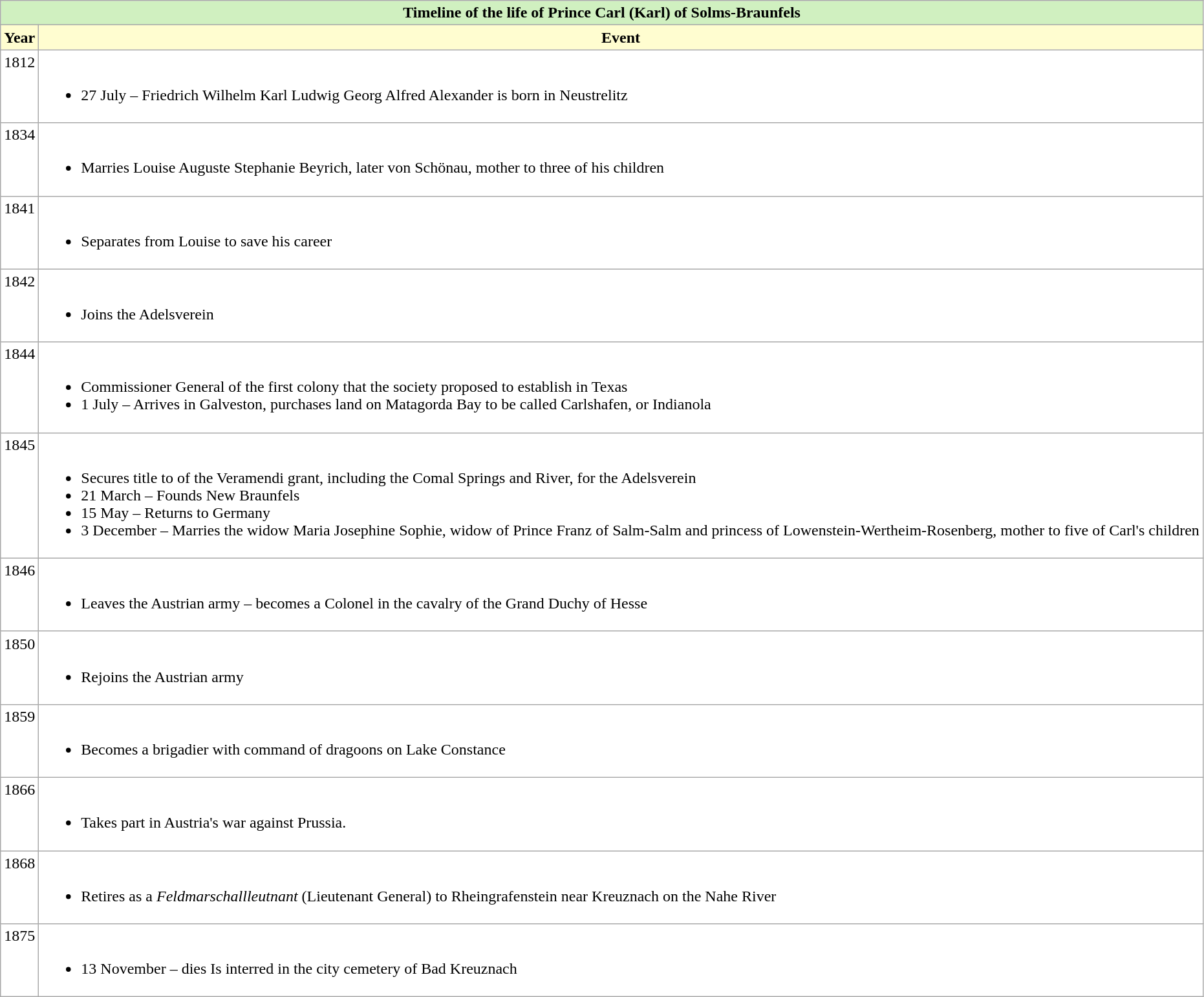<table class="wikitable" | border="1" style="background:white" style="font-size: 100%;">
<tr>
<th colspan="3" align="center" style="background:#d0f0c0;">Timeline of the life of Prince Carl (Karl) of Solms-Braunfels</th>
</tr>
<tr valign="top">
<td style="background:#FFFDD0;"><strong>Year</strong></td>
<th style="background:#FFFDD0;">Event</th>
</tr>
<tr valign="top" | style="font-size: 100%;">
<td>1812</td>
<td><br><ul><li>27 July – Friedrich Wilhelm Karl Ludwig Georg Alfred Alexander is born in Neustrelitz</li></ul></td>
</tr>
<tr valign="top" | style="font-size: 100%;">
<td>1834</td>
<td><br><ul><li>Marries Louise Auguste Stephanie Beyrich, later von Schönau, mother to three of his children</li></ul></td>
</tr>
<tr valign="top" | style="font-size: 100%;">
<td>1841</td>
<td><br><ul><li>Separates from Louise to save his career</li></ul></td>
</tr>
<tr valign="top" | style="font-size: 100%;">
<td>1842</td>
<td><br><ul><li>Joins the Adelsverein</li></ul></td>
</tr>
<tr valign="top" | style="font-size: 100%;">
<td>1844</td>
<td><br><ul><li>Commissioner General of the first colony that the society proposed to establish in Texas</li><li>1 July – Arrives in Galveston, purchases land on Matagorda Bay to be called Carlshafen, or Indianola</li></ul></td>
</tr>
<tr valign="top" | style="font-size: 100%;">
<td>1845</td>
<td><br><ul><li>Secures title to  of the Veramendi grant, including the Comal Springs and River, for the Adelsverein</li><li>21 March – Founds New Braunfels</li><li>15 May – Returns to Germany</li><li>3 December – Marries the widow Maria Josephine Sophie, widow of Prince Franz of Salm-Salm and princess of Lowenstein-Wertheim-Rosenberg, mother to five of Carl's children</li></ul></td>
</tr>
<tr valign="top" | style="font-size: 100%;">
<td>1846</td>
<td><br><ul><li>Leaves the Austrian army – becomes a Colonel in the cavalry of the Grand Duchy of Hesse</li></ul></td>
</tr>
<tr valign="top" | style="font-size: 100%;">
<td>1850</td>
<td><br><ul><li>Rejoins the Austrian army</li></ul></td>
</tr>
<tr valign="top" | style="font-size: 100%;">
<td>1859</td>
<td><br><ul><li>Becomes a brigadier with command of dragoons on Lake Constance</li></ul></td>
</tr>
<tr valign="top" | style="font-size: 100%;">
<td>1866</td>
<td><br><ul><li>Takes part in Austria's war against Prussia.</li></ul></td>
</tr>
<tr valign="top" | style="font-size: 100%;">
<td>1868</td>
<td><br><ul><li>Retires as a <em>Feldmarschallleutnant</em> (Lieutenant General) to Rheingrafenstein near Kreuznach on the Nahe River</li></ul></td>
</tr>
<tr valign="top" | style="font-size: 100%;">
<td>1875</td>
<td><br><ul><li>13 November – dies Is interred in the city cemetery of Bad Kreuznach</li></ul></td>
</tr>
</table>
